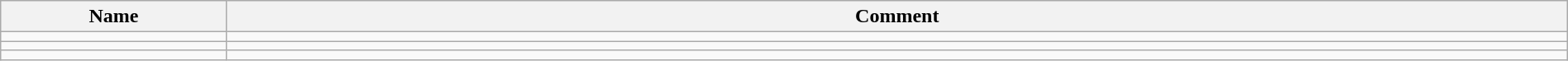<table class="wikitable" width="100%">
<tr>
<th width="175">Name</th>
<th>Comment</th>
</tr>
<tr>
<td></td>
<td></td>
</tr>
<tr>
<td></td>
<td></td>
</tr>
<tr>
<td></td>
<td></td>
</tr>
</table>
